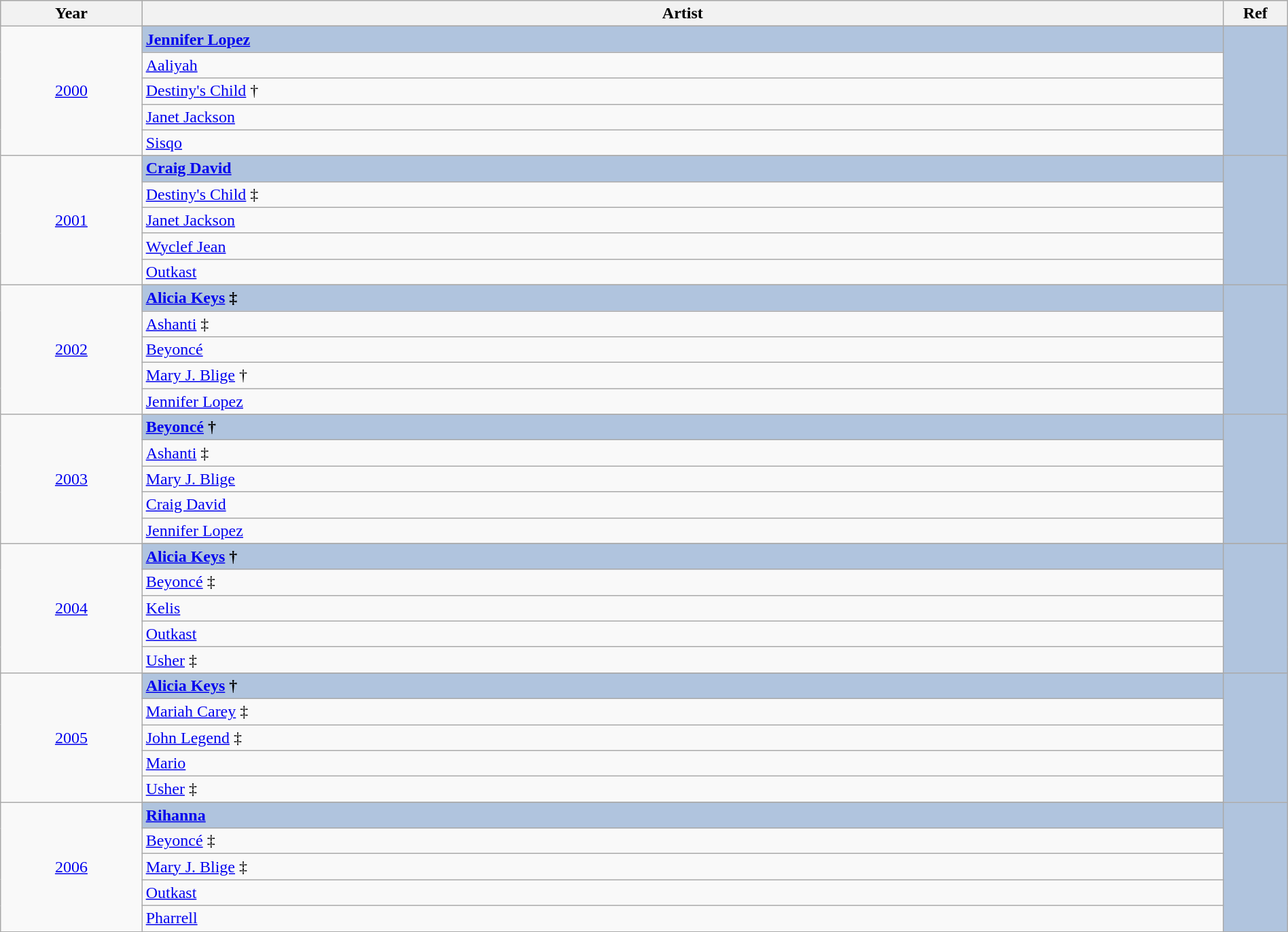<table class="wikitable" style="width:100%;">
<tr style="background:#bebebe;">
<th style="width:11%;">Year</th>
<th style="width:84%;">Artist</th>
<th style="width:5%;">Ref</th>
</tr>
<tr>
<td rowspan="6" align="center"><a href='#'>2000</a></td>
</tr>
<tr style="background:#B0C4DE">
<td><strong><a href='#'>Jennifer Lopez</a></strong></td>
<td rowspan="6" align="center"></td>
</tr>
<tr>
<td><a href='#'>Aaliyah</a></td>
</tr>
<tr>
<td><a href='#'>Destiny's Child</a> †</td>
</tr>
<tr>
<td><a href='#'>Janet Jackson</a></td>
</tr>
<tr>
<td><a href='#'>Sisqo</a></td>
</tr>
<tr>
<td rowspan="6" align="center"><a href='#'>2001</a></td>
</tr>
<tr style="background:#B0C4DE">
<td><strong><a href='#'>Craig David</a></strong></td>
<td rowspan="6" align="center"></td>
</tr>
<tr>
<td><a href='#'>Destiny's Child</a> ‡</td>
</tr>
<tr>
<td><a href='#'>Janet Jackson</a></td>
</tr>
<tr>
<td><a href='#'>Wyclef Jean</a></td>
</tr>
<tr>
<td><a href='#'>Outkast</a></td>
</tr>
<tr>
<td rowspan="6" align="center"><a href='#'>2002</a></td>
</tr>
<tr style="background:#B0C4DE">
<td><strong><a href='#'>Alicia Keys</a> ‡</strong></td>
<td rowspan="6" align="center"></td>
</tr>
<tr>
<td><a href='#'>Ashanti</a> ‡</td>
</tr>
<tr>
<td><a href='#'>Beyoncé</a></td>
</tr>
<tr>
<td><a href='#'>Mary J. Blige</a> †</td>
</tr>
<tr>
<td><a href='#'>Jennifer Lopez</a></td>
</tr>
<tr>
<td rowspan="6" align="center"><a href='#'>2003</a></td>
</tr>
<tr style="background:#B0C4DE">
<td><strong><a href='#'>Beyoncé</a> †</strong></td>
<td rowspan="5" align="center"></td>
</tr>
<tr>
<td><a href='#'>Ashanti</a> ‡</td>
</tr>
<tr>
<td><a href='#'>Mary J. Blige</a></td>
</tr>
<tr>
<td><a href='#'>Craig David</a></td>
</tr>
<tr>
<td><a href='#'>Jennifer Lopez</a></td>
</tr>
<tr>
<td rowspan="6" align="center"><a href='#'>2004</a></td>
</tr>
<tr style="background:#B0C4DE">
<td><strong><a href='#'>Alicia Keys</a> † </strong></td>
<td rowspan="6" align="center"></td>
</tr>
<tr>
<td><a href='#'>Beyoncé</a> ‡</td>
</tr>
<tr>
<td><a href='#'>Kelis</a></td>
</tr>
<tr>
<td><a href='#'>Outkast</a></td>
</tr>
<tr>
<td><a href='#'>Usher</a> ‡</td>
</tr>
<tr>
<td rowspan="6" align="center"><a href='#'>2005</a></td>
</tr>
<tr style="background:#B0C4DE">
<td><strong><a href='#'>Alicia Keys</a> †</strong></td>
<td rowspan="6" align="center"><br></td>
</tr>
<tr>
<td><a href='#'>Mariah Carey</a> ‡</td>
</tr>
<tr>
<td><a href='#'>John Legend</a> ‡</td>
</tr>
<tr>
<td><a href='#'>Mario</a></td>
</tr>
<tr>
<td><a href='#'>Usher</a> ‡</td>
</tr>
<tr>
<td rowspan="6" align="center"><a href='#'>2006</a></td>
</tr>
<tr style="background:#B0C4DE">
<td><strong><a href='#'>Rihanna</a></strong></td>
<td rowspan="5" align="center"><br></td>
</tr>
<tr>
<td><a href='#'>Beyoncé</a> ‡</td>
</tr>
<tr>
<td><a href='#'>Mary J. Blige</a> ‡</td>
</tr>
<tr>
<td><a href='#'>Outkast</a></td>
</tr>
<tr>
<td><a href='#'>Pharrell</a></td>
</tr>
</table>
